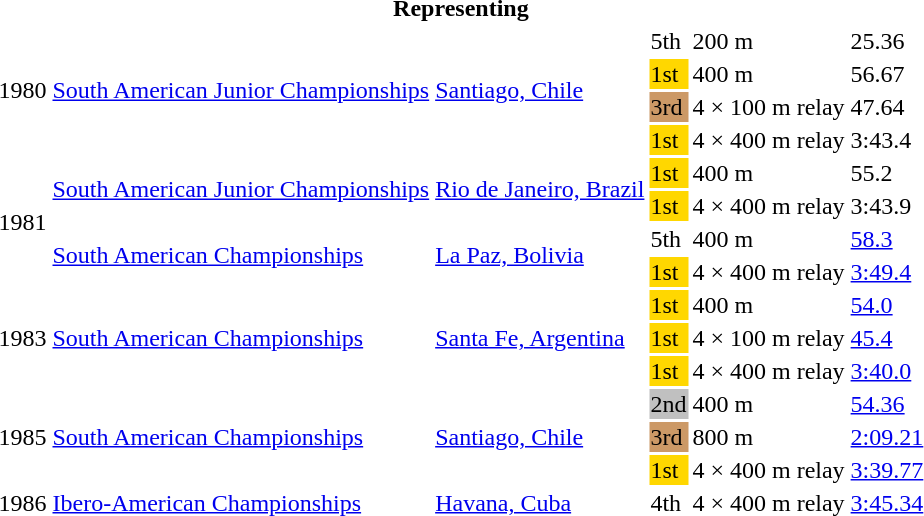<table>
<tr>
<th colspan="6">Representing </th>
</tr>
<tr>
<td rowspan=4>1980</td>
<td rowspan=4><a href='#'>South American Junior Championships</a></td>
<td rowspan=4><a href='#'>Santiago, Chile</a></td>
<td>5th</td>
<td>200 m</td>
<td>25.36</td>
</tr>
<tr>
<td bgcolor=gold>1st</td>
<td>400 m</td>
<td>56.67</td>
</tr>
<tr>
<td bgcolor=cc9966>3rd</td>
<td>4 × 100 m relay</td>
<td>47.64</td>
</tr>
<tr>
<td bgcolor=gold>1st</td>
<td>4 × 400 m relay</td>
<td>3:43.4</td>
</tr>
<tr>
<td rowspan=4>1981</td>
<td rowspan=2><a href='#'>South American Junior Championships</a></td>
<td rowspan=2><a href='#'>Rio de Janeiro, Brazil</a></td>
<td bgcolor=gold>1st</td>
<td>400 m</td>
<td>55.2</td>
</tr>
<tr>
<td bgcolor=gold>1st</td>
<td>4 × 400 m relay</td>
<td>3:43.9</td>
</tr>
<tr>
<td rowspan=2><a href='#'>South American Championships</a></td>
<td rowspan=2><a href='#'>La Paz, Bolivia</a></td>
<td>5th</td>
<td>400 m</td>
<td><a href='#'>58.3</a></td>
</tr>
<tr>
<td bgcolor=gold>1st</td>
<td>4 × 400 m relay</td>
<td><a href='#'>3:49.4</a></td>
</tr>
<tr>
<td rowspan=3>1983</td>
<td rowspan=3><a href='#'>South American Championships</a></td>
<td rowspan=3><a href='#'>Santa Fe, Argentina</a></td>
<td bgcolor=gold>1st</td>
<td>400 m</td>
<td><a href='#'>54.0</a></td>
</tr>
<tr>
<td bgcolor=gold>1st</td>
<td>4 × 100 m relay</td>
<td><a href='#'>45.4</a></td>
</tr>
<tr>
<td bgcolor=gold>1st</td>
<td>4 × 400 m relay</td>
<td><a href='#'>3:40.0</a></td>
</tr>
<tr>
<td rowspan=3>1985</td>
<td rowspan=3><a href='#'>South American Championships</a></td>
<td rowspan=3><a href='#'>Santiago, Chile</a></td>
<td bgcolor=silver>2nd</td>
<td>400 m</td>
<td><a href='#'>54.36</a></td>
</tr>
<tr>
<td bgcolor=cc9966>3rd</td>
<td>800 m</td>
<td><a href='#'>2:09.21</a></td>
</tr>
<tr>
<td bgcolor=gold>1st</td>
<td>4 × 400 m relay</td>
<td><a href='#'>3:39.77</a></td>
</tr>
<tr>
<td>1986</td>
<td><a href='#'>Ibero-American Championships</a></td>
<td><a href='#'>Havana, Cuba</a></td>
<td>4th</td>
<td>4 × 400 m relay</td>
<td><a href='#'>3:45.34</a></td>
</tr>
</table>
